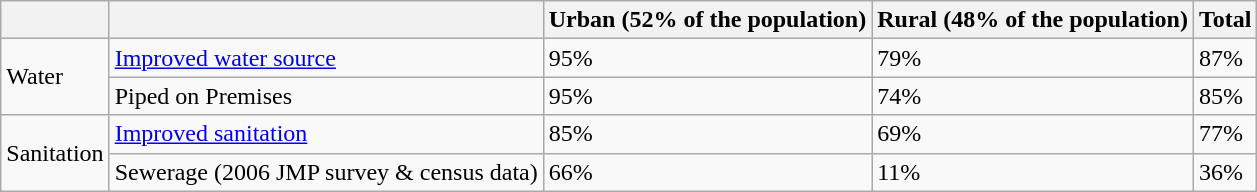<table class="wikitable">
<tr>
<th></th>
<th></th>
<th>Urban (52% of the population)</th>
<th>Rural (48% of the population)</th>
<th>Total</th>
</tr>
<tr>
<td rowspan="2">Water</td>
<td><a href='#'>Improved water source</a></td>
<td>95%</td>
<td>79%</td>
<td>87%</td>
</tr>
<tr>
<td>Piped on Premises</td>
<td>95%</td>
<td>74%</td>
<td>85%</td>
</tr>
<tr>
<td rowspan="2">Sanitation</td>
<td><a href='#'>Improved sanitation</a></td>
<td>85%</td>
<td>69%</td>
<td>77%</td>
</tr>
<tr>
<td>Sewerage (2006 JMP survey & census data)</td>
<td>66%</td>
<td>11%</td>
<td>36%</td>
</tr>
</table>
